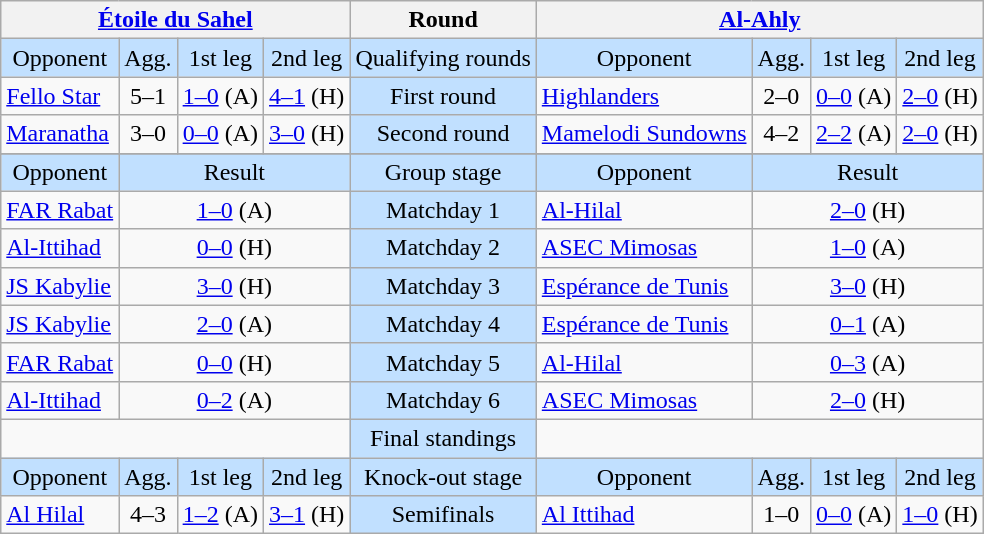<table class="wikitable" style="text-align: center;">
<tr>
<th colspan=4> <a href='#'>Étoile du Sahel</a></th>
<th>Round</th>
<th colspan=4> <a href='#'>Al-Ahly</a></th>
</tr>
<tr bgcolor=#c1e0ff>
<td>Opponent</td>
<td>Agg.</td>
<td>1st leg</td>
<td>2nd leg</td>
<td>Qualifying rounds</td>
<td>Opponent</td>
<td>Agg.</td>
<td>1st leg</td>
<td>2nd leg</td>
</tr>
<tr>
<td align=left> <a href='#'>Fello Star</a></td>
<td>5–1</td>
<td><a href='#'>1–0</a> (A)</td>
<td><a href='#'>4–1</a> (H)</td>
<td bgcolor=#c1e0ff>First round</td>
<td align=left> <a href='#'>Highlanders</a></td>
<td>2–0</td>
<td><a href='#'>0–0</a> (A)</td>
<td><a href='#'>2–0</a> (H)</td>
</tr>
<tr>
<td align=left> <a href='#'>Maranatha</a></td>
<td>3–0</td>
<td><a href='#'>0–0</a> (A)</td>
<td><a href='#'>3–0</a> (H)</td>
<td bgcolor=#c1e0ff>Second round</td>
<td align=left> <a href='#'>Mamelodi Sundowns</a></td>
<td>4–2</td>
<td><a href='#'>2–2</a> (A)</td>
<td><a href='#'>2–0</a> (H)</td>
</tr>
<tr>
</tr>
<tr bgcolor=#c1e0ff>
<td>Opponent</td>
<td colspan=3>Result</td>
<td>Group stage</td>
<td>Opponent</td>
<td colspan=3>Result</td>
</tr>
<tr>
<td align=left> <a href='#'>FAR Rabat</a></td>
<td colspan=3><a href='#'>1–0</a> (A)</td>
<td bgcolor=#c1e0ff>Matchday 1</td>
<td align=left> <a href='#'>Al-Hilal</a></td>
<td colspan=3><a href='#'>2–0</a> (H)</td>
</tr>
<tr>
<td align=left> <a href='#'>Al-Ittihad</a></td>
<td colspan=3><a href='#'>0–0</a> (H)</td>
<td bgcolor=#c1e0ff>Matchday 2</td>
<td align=left> <a href='#'>ASEC Mimosas</a></td>
<td colspan=3><a href='#'>1–0</a> (A)</td>
</tr>
<tr>
<td align=left> <a href='#'>JS Kabylie</a></td>
<td colspan=3><a href='#'>3–0</a> (H)</td>
<td bgcolor=#c1e0ff>Matchday 3</td>
<td align=left> <a href='#'>Espérance de Tunis</a></td>
<td colspan=3><a href='#'>3–0</a> (H)</td>
</tr>
<tr>
<td align=left> <a href='#'>JS Kabylie</a></td>
<td colspan=3><a href='#'>2–0</a> (A)</td>
<td bgcolor=#c1e0ff>Matchday 4</td>
<td align=left> <a href='#'>Espérance de Tunis</a></td>
<td colspan=3><a href='#'>0–1</a> (A)</td>
</tr>
<tr>
<td align=left> <a href='#'>FAR Rabat</a></td>
<td colspan=3><a href='#'>0–0</a> (H)</td>
<td bgcolor=#c1e0ff>Matchday 5</td>
<td align=left> <a href='#'>Al-Hilal</a></td>
<td colspan=3><a href='#'>0–3</a> (A)</td>
</tr>
<tr>
<td align=left> <a href='#'>Al-Ittihad</a></td>
<td colspan=3><a href='#'>0–2</a> (A)</td>
<td bgcolor=#c1e0ff>Matchday 6</td>
<td align=left> <a href='#'>ASEC Mimosas</a></td>
<td colspan=3><a href='#'>2–0</a> (H)</td>
</tr>
<tr>
<td colspan=4 align=center valign=top><br></td>
<td bgcolor=#c1e0ff>Final standings</td>
<td colspan=4 align=center valign=top><br></td>
</tr>
<tr bgcolor=#c1e0ff>
<td>Opponent</td>
<td>Agg.</td>
<td>1st leg</td>
<td>2nd leg</td>
<td>Knock-out stage</td>
<td>Opponent</td>
<td>Agg.</td>
<td>1st leg</td>
<td>2nd leg</td>
</tr>
<tr>
<td align=left> <a href='#'>Al Hilal</a></td>
<td>4–3</td>
<td><a href='#'>1–2</a> (A)</td>
<td><a href='#'>3–1</a> (H)</td>
<td bgcolor=#c1e0ff>Semifinals</td>
<td align=left> <a href='#'>Al Ittihad</a></td>
<td>1–0</td>
<td><a href='#'>0–0</a> (A)</td>
<td><a href='#'>1–0</a> (H)</td>
</tr>
</table>
